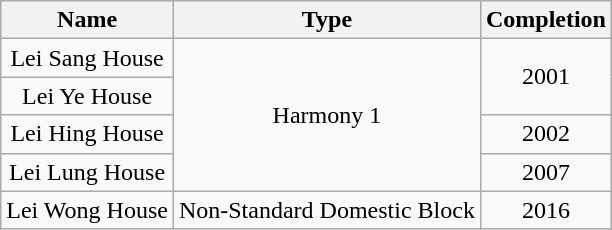<table class="wikitable" style="text-align: center">
<tr>
<th>Name</th>
<th>Type</th>
<th>Completion</th>
</tr>
<tr>
<td>Lei Sang House</td>
<td rowspan="4">Harmony 1</td>
<td rowspan="2">2001</td>
</tr>
<tr>
<td>Lei Ye House</td>
</tr>
<tr>
<td>Lei Hing House</td>
<td>2002</td>
</tr>
<tr>
<td>Lei Lung House</td>
<td>2007</td>
</tr>
<tr>
<td>Lei Wong House</td>
<td rowspan="1">Non-Standard Domestic Block</td>
<td>2016</td>
</tr>
</table>
